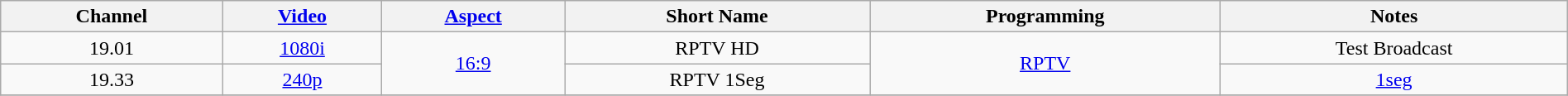<table class="wikitable" style="width:100%; text-align:center;">
<tr>
<th>Channel</th>
<th><a href='#'>Video</a></th>
<th><a href='#'>Aspect</a></th>
<th>Short Name</th>
<th>Programming</th>
<th>Notes</th>
</tr>
<tr>
<td>19.01</td>
<td><a href='#'>1080i</a></td>
<td rowspan="2"><a href='#'>16:9</a></td>
<td>RPTV HD</td>
<td rowspan=2><a href='#'>RPTV</a></td>
<td>Test Broadcast</td>
</tr>
<tr>
<td>19.33</td>
<td><a href='#'>240p</a></td>
<td>RPTV 1Seg</td>
<td><a href='#'>1seg</a></td>
</tr>
<tr>
</tr>
</table>
